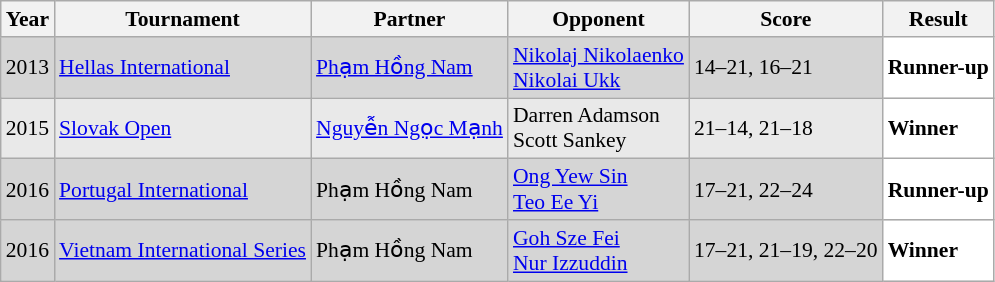<table class="sortable wikitable" style="font-size: 90%;">
<tr>
<th>Year</th>
<th>Tournament</th>
<th>Partner</th>
<th>Opponent</th>
<th>Score</th>
<th>Result</th>
</tr>
<tr style="background:#D5D5D5">
<td align="center">2013</td>
<td align="left"><a href='#'>Hellas International</a></td>
<td align="left"> <a href='#'>Phạm Hồng Nam</a></td>
<td align="left"> <a href='#'>Nikolaj Nikolaenko</a> <br>  <a href='#'>Nikolai Ukk</a></td>
<td align="left">14–21, 16–21</td>
<td style="text-align:left; background:white"> <strong>Runner-up</strong></td>
</tr>
<tr style="background:#E9E9E9">
<td align="center">2015</td>
<td align="left"><a href='#'>Slovak Open</a></td>
<td align="left"> <a href='#'>Nguyễn Ngọc Mạnh</a></td>
<td align="left"> Darren Adamson <br>  Scott Sankey</td>
<td align="left">21–14, 21–18</td>
<td style="text-align:left; background:white"> <strong>Winner</strong></td>
</tr>
<tr style="background:#D5D5D5">
<td align="center">2016</td>
<td align="left"><a href='#'>Portugal International</a></td>
<td align="left"> Phạm Hồng Nam</td>
<td align="left"> <a href='#'>Ong Yew Sin</a> <br>  <a href='#'>Teo Ee Yi</a></td>
<td align="left">17–21, 22–24</td>
<td style="text-align:left; background:white"> <strong>Runner-up</strong></td>
</tr>
<tr style="background:#D5D5D5">
<td align="center">2016</td>
<td align="left"><a href='#'>Vietnam International Series</a></td>
<td align="left"> Phạm Hồng Nam</td>
<td align="left"> <a href='#'>Goh Sze Fei</a> <br>  <a href='#'>Nur Izzuddin</a></td>
<td align="left">17–21, 21–19, 22–20</td>
<td style="text-align:left; background:white"> <strong>Winner</strong></td>
</tr>
</table>
